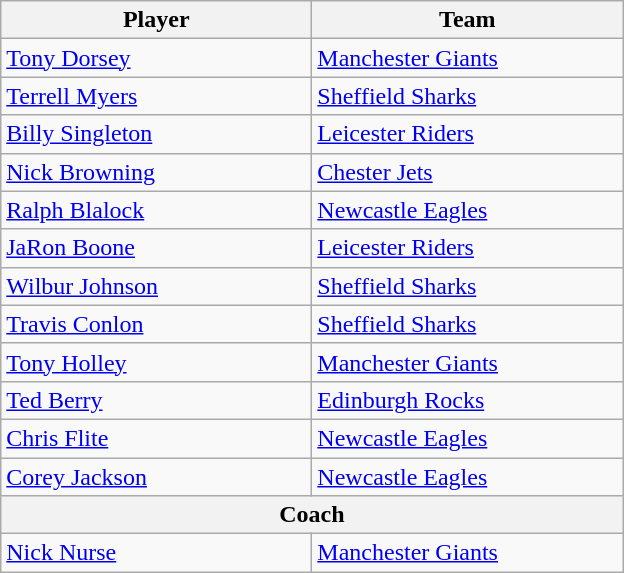<table class="wikitable">
<tr>
<th style="width:200px;">Player</th>
<th width=200>Team</th>
</tr>
<tr>
<td> <a href='#'>Tony Dorsey</a></td>
<td><a href='#'>Manchester Giants</a></td>
</tr>
<tr>
<td> <a href='#'>Terrell Myers</a></td>
<td><a href='#'>Sheffield Sharks</a></td>
</tr>
<tr>
<td> <a href='#'>Billy Singleton</a></td>
<td><a href='#'>Leicester Riders</a></td>
</tr>
<tr>
<td> <a href='#'>Nick Browning</a></td>
<td><a href='#'>Chester Jets</a></td>
</tr>
<tr>
<td> <a href='#'>Ralph Blalock</a></td>
<td><a href='#'>Newcastle Eagles</a></td>
</tr>
<tr>
<td> <a href='#'>JaRon Boone</a></td>
<td><a href='#'>Leicester Riders</a></td>
</tr>
<tr>
<td> <a href='#'>Wilbur Johnson</a></td>
<td><a href='#'>Sheffield Sharks</a></td>
</tr>
<tr>
<td> <a href='#'>Travis Conlon</a></td>
<td><a href='#'>Sheffield Sharks</a></td>
</tr>
<tr>
<td> <a href='#'>Tony Holley</a></td>
<td><a href='#'>Manchester Giants</a></td>
</tr>
<tr>
<td> <a href='#'>Ted Berry</a></td>
<td><a href='#'>Edinburgh Rocks</a></td>
</tr>
<tr>
<td> <a href='#'>Chris Flite</a></td>
<td><a href='#'>Newcastle Eagles</a></td>
</tr>
<tr>
<td> <a href='#'>Corey Jackson</a></td>
<td><a href='#'>Newcastle Eagles</a></td>
</tr>
<tr>
<th colspan="2">Coach</th>
</tr>
<tr>
<td> <a href='#'>Nick Nurse</a></td>
<td><a href='#'>Manchester Giants</a></td>
</tr>
</table>
